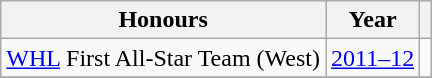<table class="wikitable">
<tr>
<th>Honours</th>
<th>Year</th>
<th></th>
</tr>
<tr>
<td><a href='#'>WHL</a> First All-Star Team (West)</td>
<td><a href='#'>2011–12</a></td>
<td></td>
</tr>
<tr>
</tr>
</table>
